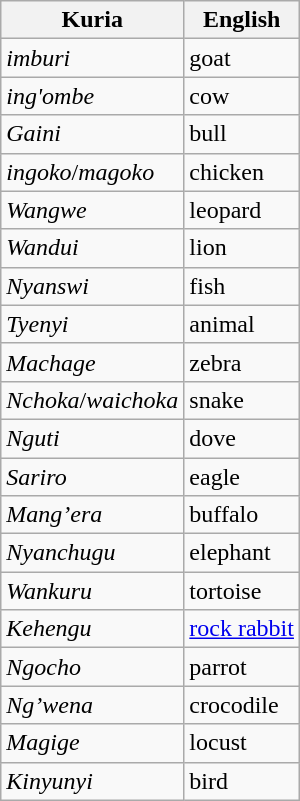<table class="wikitable" style="display: inline-table;">
<tr>
<th>Kuria</th>
<th>English</th>
</tr>
<tr>
<td><em>imburi</em></td>
<td>goat</td>
</tr>
<tr>
<td><em>ing'ombe</em></td>
<td>cow</td>
</tr>
<tr>
<td><em>Gaini</em></td>
<td>bull</td>
</tr>
<tr>
<td><em>ingoko</em>/<em>magoko</em></td>
<td>chicken</td>
</tr>
<tr>
<td><em>Wangwe</em></td>
<td>leopard</td>
</tr>
<tr>
<td><em>Wandui</em></td>
<td>lion</td>
</tr>
<tr>
<td><em>Nyanswi</em></td>
<td>fish</td>
</tr>
<tr>
<td><em>Tyenyi</em></td>
<td>animal</td>
</tr>
<tr>
<td><em>Machage</em></td>
<td>zebra</td>
</tr>
<tr>
<td><em>Nchoka</em>/<em>waichoka</em></td>
<td>snake</td>
</tr>
<tr>
<td><em>Nguti</em></td>
<td>dove</td>
</tr>
<tr>
<td><em>Sariro</em></td>
<td>eagle</td>
</tr>
<tr>
<td><em>Mang’era</em></td>
<td>buffalo</td>
</tr>
<tr>
<td><em>Nyanchugu</em></td>
<td>elephant</td>
</tr>
<tr>
<td><em>Wankuru</em></td>
<td>tortoise</td>
</tr>
<tr>
<td><em>Kehengu</em></td>
<td><a href='#'>rock rabbit</a></td>
</tr>
<tr>
<td><em>Ngocho</em></td>
<td>parrot</td>
</tr>
<tr>
<td><em>Ng’wena</em></td>
<td>crocodile</td>
</tr>
<tr>
<td><em>Magige</em></td>
<td>locust</td>
</tr>
<tr>
<td><em>Kinyunyi</em></td>
<td>bird</td>
</tr>
</table>
